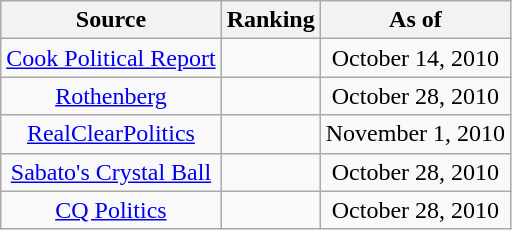<table class="wikitable" style="text-align:center">
<tr>
<th>Source</th>
<th>Ranking</th>
<th>As of</th>
</tr>
<tr>
<td><a href='#'>Cook Political Report</a></td>
<td></td>
<td>October 14, 2010</td>
</tr>
<tr>
<td><a href='#'>Rothenberg</a></td>
<td></td>
<td>October 28, 2010</td>
</tr>
<tr>
<td><a href='#'>RealClearPolitics</a></td>
<td></td>
<td>November 1, 2010</td>
</tr>
<tr>
<td><a href='#'>Sabato's Crystal Ball</a></td>
<td></td>
<td>October 28, 2010</td>
</tr>
<tr>
<td><a href='#'>CQ Politics</a></td>
<td></td>
<td>October 28, 2010</td>
</tr>
</table>
